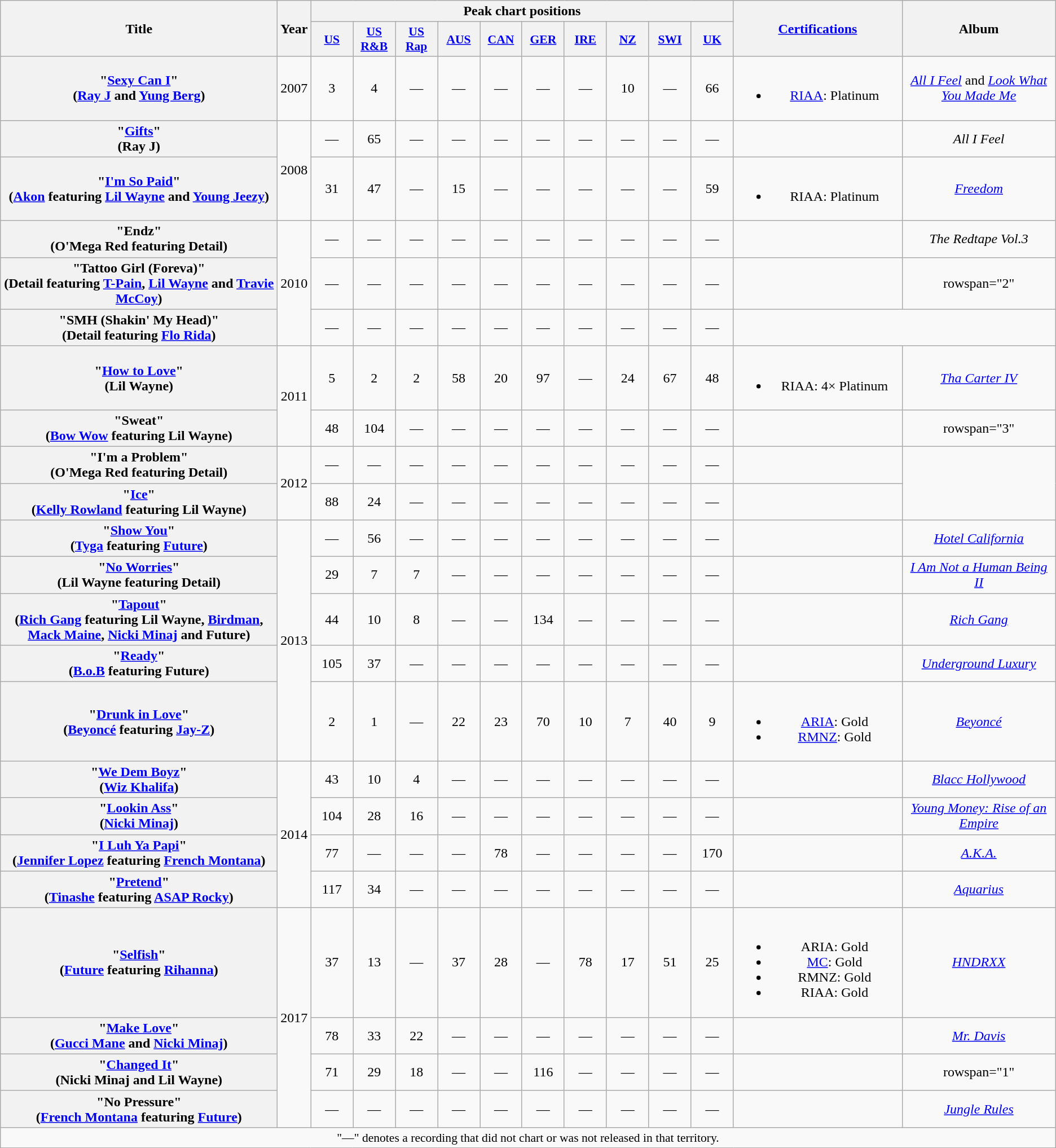<table class="wikitable plainrowheaders" style="text-align:center;">
<tr>
<th scope="col" rowspan="2" style="width:20em;">Title</th>
<th scope="col" rowspan="2">Year</th>
<th scope="col" colspan="10">Peak chart positions</th>
<th scope="col" rowspan="2" style="width:12em;"><a href='#'>Certifications</a></th>
<th scope="col" rowspan="2">Album</th>
</tr>
<tr>
<th scope="col" style="width:3em;font-size:90%;"><a href='#'>US</a></th>
<th scope="col" style="width:3em;font-size:90%;"><a href='#'>US R&B</a></th>
<th scope="col" style="width:3em;font-size:90%;"><a href='#'>US Rap</a></th>
<th scope="col" style="width:3em;font-size:90%;"><a href='#'>AUS</a></th>
<th scope="col" style="width:3em;font-size:90%;"><a href='#'>CAN</a></th>
<th scope="col" style="width:3em;font-size:90%;"><a href='#'>GER</a></th>
<th scope="col" style="width:3em;font-size:90%;"><a href='#'>IRE</a></th>
<th scope="col" style="width:3em;font-size:90%;"><a href='#'>NZ</a></th>
<th scope="col" style="width:3em;font-size:90%;"><a href='#'>SWI</a></th>
<th scope="col" style="width:3em;font-size:90%;"><a href='#'>UK</a></th>
</tr>
<tr>
<th scope="row">"<a href='#'>Sexy Can I</a>"<br><span>(<a href='#'>Ray J</a> and <a href='#'>Yung Berg</a>)</span></th>
<td rowspan="1">2007</td>
<td>3</td>
<td>4</td>
<td>—</td>
<td>—</td>
<td>—</td>
<td>—</td>
<td>—</td>
<td>10</td>
<td>—</td>
<td>66</td>
<td><br><ul><li><a href='#'>RIAA</a>: Platinum</li></ul></td>
<td rowspan="1"><em><a href='#'>All I Feel</a></em> and <em><a href='#'>Look What You Made Me</a></em></td>
</tr>
<tr>
<th scope="row">"<a href='#'>Gifts</a>"<br><span>(Ray J)</span></th>
<td rowspan="2">2008</td>
<td>—</td>
<td>65</td>
<td>—</td>
<td>—</td>
<td>—</td>
<td>—</td>
<td>—</td>
<td>—</td>
<td>—</td>
<td>—</td>
<td></td>
<td rowspan="1"><em>All I Feel</em></td>
</tr>
<tr>
<th scope="row">"<a href='#'>I'm So Paid</a>"<br><span>(<a href='#'>Akon</a> featuring <a href='#'>Lil Wayne</a> and <a href='#'>Young Jeezy</a>)</span></th>
<td>31</td>
<td>47</td>
<td>—</td>
<td>15</td>
<td>—</td>
<td>—</td>
<td>—</td>
<td>—</td>
<td>—</td>
<td>59</td>
<td><br><ul><li>RIAA: Platinum</li></ul></td>
<td><em><a href='#'>Freedom</a></em></td>
</tr>
<tr>
<th scope="row">"Endz"<br><span>(O'Mega Red featuring Detail)</span></th>
<td rowspan="3">2010</td>
<td>—</td>
<td>—</td>
<td>—</td>
<td>—</td>
<td>—</td>
<td>—</td>
<td>—</td>
<td>—</td>
<td>—</td>
<td>—</td>
<td></td>
<td><em>The Redtape Vol.3</em></td>
</tr>
<tr>
<th scope="row">"Tattoo Girl (Foreva)"<br><span>(Detail featuring <a href='#'>T-Pain</a>, <a href='#'>Lil Wayne</a> and <a href='#'>Travie McCoy</a>)</span></th>
<td>—</td>
<td>—</td>
<td>—</td>
<td>—</td>
<td>—</td>
<td>—</td>
<td>—</td>
<td>—</td>
<td>—</td>
<td>—</td>
<td></td>
<td>rowspan="2" </td>
</tr>
<tr>
<th scope="row">"SMH (Shakin' My Head)"<br><span>(Detail featuring <a href='#'>Flo Rida</a>)</span></th>
<td>—</td>
<td>—</td>
<td>—</td>
<td>—</td>
<td>—</td>
<td>—</td>
<td>—</td>
<td>—</td>
<td>—</td>
<td>—</td>
</tr>
<tr>
<th scope="row">"<a href='#'>How to Love</a>"<br><span>(Lil Wayne)</span></th>
<td rowspan="2">2011</td>
<td>5</td>
<td>2</td>
<td>2</td>
<td>58</td>
<td>20</td>
<td>97</td>
<td>—</td>
<td>24</td>
<td>67</td>
<td>48</td>
<td><br><ul><li>RIAA: 4× Platinum</li></ul></td>
<td rowspan="1"><em><a href='#'>Tha Carter IV</a></em></td>
</tr>
<tr>
<th scope="row">"Sweat"<br><span>(<a href='#'>Bow Wow</a> featuring Lil Wayne)</span></th>
<td>48</td>
<td>104</td>
<td>—</td>
<td>—</td>
<td>—</td>
<td>—</td>
<td>—</td>
<td>—</td>
<td>—</td>
<td>—</td>
<td></td>
<td>rowspan="3" </td>
</tr>
<tr>
<th scope="row">"I'm a Problem"<br><span>(O'Mega Red featuring Detail)</span></th>
<td rowspan="2">2012</td>
<td>—</td>
<td>—</td>
<td>—</td>
<td>—</td>
<td>—</td>
<td>—</td>
<td>—</td>
<td>—</td>
<td>—</td>
<td>—</td>
<td></td>
</tr>
<tr>
<th scope="row">"<a href='#'>Ice</a>"<br><span>(<a href='#'>Kelly Rowland</a> featuring Lil Wayne)</span></th>
<td>88</td>
<td>24</td>
<td>—</td>
<td>—</td>
<td>—</td>
<td>—</td>
<td>—</td>
<td>—</td>
<td>—</td>
<td>—</td>
<td></td>
</tr>
<tr>
<th scope="row">"<a href='#'>Show You</a>"<br><span>(<a href='#'>Tyga</a> featuring <a href='#'>Future</a>)</span></th>
<td rowspan="5">2013</td>
<td>—</td>
<td>56</td>
<td>—</td>
<td>—</td>
<td>—</td>
<td>—</td>
<td>—</td>
<td>—</td>
<td>—</td>
<td>—</td>
<td></td>
<td><em><a href='#'>Hotel California</a></em></td>
</tr>
<tr>
<th scope="row">"<a href='#'>No Worries</a>"<br><span>(Lil Wayne featuring Detail)</span></th>
<td>29</td>
<td>7</td>
<td>7</td>
<td>—</td>
<td>—</td>
<td>—</td>
<td>—</td>
<td>—</td>
<td>—</td>
<td>—</td>
<td></td>
<td rowspan="1"><em><a href='#'>I Am Not a Human Being II</a></em></td>
</tr>
<tr>
<th scope="row">"<a href='#'>Tapout</a>"<br><span>(<a href='#'>Rich Gang</a> featuring Lil Wayne, <a href='#'>Birdman</a>, <a href='#'>Mack Maine</a>, <a href='#'>Nicki Minaj</a> and Future)</span></th>
<td>44</td>
<td>10</td>
<td>8</td>
<td>—</td>
<td>—</td>
<td>134</td>
<td>—</td>
<td>—</td>
<td>—</td>
<td>—</td>
<td></td>
<td><em><a href='#'>Rich Gang</a></em></td>
</tr>
<tr>
<th scope="row">"<a href='#'>Ready</a>"<br><span>(<a href='#'>B.o.B</a> featuring Future)</span></th>
<td>105</td>
<td>37</td>
<td>—</td>
<td>—</td>
<td>—</td>
<td>—</td>
<td>—</td>
<td>—</td>
<td>—</td>
<td>—</td>
<td></td>
<td><em><a href='#'>Underground Luxury</a></em></td>
</tr>
<tr>
<th scope="row">"<a href='#'>Drunk in Love</a>"<br><span>(<a href='#'>Beyoncé</a> featuring <a href='#'>Jay-Z</a>)</span></th>
<td>2</td>
<td>1</td>
<td>—</td>
<td>22</td>
<td>23</td>
<td>70</td>
<td>10</td>
<td>7</td>
<td>40</td>
<td>9</td>
<td><br><ul><li><a href='#'>ARIA</a>: Gold</li><li><a href='#'>RMNZ</a>: Gold</li></ul></td>
<td><em><a href='#'>Beyoncé</a></em></td>
</tr>
<tr>
<th scope="row">"<a href='#'>We Dem Boyz</a>"<br><span>(<a href='#'>Wiz Khalifa</a>)</span></th>
<td rowspan="4">2014</td>
<td>43</td>
<td>10</td>
<td>4</td>
<td>—</td>
<td>—</td>
<td>—</td>
<td>—</td>
<td>—</td>
<td>—</td>
<td>—</td>
<td></td>
<td><em><a href='#'>Blacc Hollywood</a></em></td>
</tr>
<tr>
<th scope="row">"<a href='#'>Lookin Ass</a>"<br><span>(<a href='#'>Nicki Minaj</a>)</span></th>
<td>104</td>
<td>28</td>
<td>16</td>
<td>—</td>
<td>—</td>
<td>—</td>
<td>—</td>
<td>—</td>
<td>—</td>
<td>—</td>
<td></td>
<td rowspan="1"><em><a href='#'>Young Money: Rise of an Empire</a></em></td>
</tr>
<tr>
<th scope="row">"<a href='#'>I Luh Ya Papi</a>"<br><span>(<a href='#'>Jennifer Lopez</a> featuring <a href='#'>French Montana</a>)</span></th>
<td>77</td>
<td>—</td>
<td>—</td>
<td>—</td>
<td>78</td>
<td>—</td>
<td>—</td>
<td>—</td>
<td>—</td>
<td>170</td>
<td></td>
<td rowspan="1"><em><a href='#'>A.K.A.</a></em></td>
</tr>
<tr>
<th scope="row">"<a href='#'>Pretend</a>"<br><span>(<a href='#'>Tinashe</a> featuring <a href='#'>ASAP Rocky</a>)</span></th>
<td>117</td>
<td>34</td>
<td>—</td>
<td>—</td>
<td>—</td>
<td>—</td>
<td>—</td>
<td>—</td>
<td>—</td>
<td>—</td>
<td></td>
<td rowspan="1"><em><a href='#'>Aquarius</a></em></td>
</tr>
<tr>
<th scope="row">"<a href='#'>Selfish</a>"<br><span>(<a href='#'>Future</a> featuring <a href='#'>Rihanna</a>)</span></th>
<td rowspan="4">2017</td>
<td>37</td>
<td>13</td>
<td>—</td>
<td>37</td>
<td>28</td>
<td>—</td>
<td>78</td>
<td>17</td>
<td>51</td>
<td>25</td>
<td><br><ul><li>ARIA: Gold</li><li><a href='#'>MC</a>: Gold</li><li>RMNZ: Gold</li><li>RIAA: Gold</li></ul></td>
<td><em><a href='#'>HNDRXX</a></em></td>
</tr>
<tr>
<th scope="row">"<a href='#'>Make Love</a>"<br><span>(<a href='#'>Gucci Mane</a> and <a href='#'>Nicki Minaj</a>)</span></th>
<td>78</td>
<td>33</td>
<td>22</td>
<td>—</td>
<td>—</td>
<td>—</td>
<td>—</td>
<td>—</td>
<td>—</td>
<td>—</td>
<td></td>
<td><em><a href='#'>Mr. Davis</a></em></td>
</tr>
<tr>
<th scope="row">"<a href='#'>Changed It</a>"<br><span>(Nicki Minaj and Lil Wayne)</span></th>
<td>71</td>
<td>29</td>
<td>18</td>
<td>—</td>
<td>—</td>
<td>116</td>
<td>—</td>
<td>—</td>
<td>—</td>
<td>—</td>
<td></td>
<td>rowspan="1" </td>
</tr>
<tr>
<th scope="row">"No Pressure"<br><span>(<a href='#'>French Montana</a> featuring <a href='#'>Future</a>)</span></th>
<td>—</td>
<td>—</td>
<td>—</td>
<td>—</td>
<td>—</td>
<td>—</td>
<td>—</td>
<td>—</td>
<td>—</td>
<td>—</td>
<td></td>
<td rowspan="1"><em><a href='#'>Jungle Rules</a></em></td>
</tr>
<tr>
<td colspan="14" style="font-size:90%">"—" denotes a recording that did not chart or was not released in that territory.</td>
</tr>
</table>
